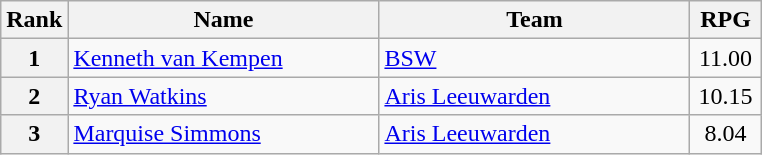<table class="wikitable sortable" style="text-align: center">
<tr>
<th>Rank</th>
<th width=200>Name</th>
<th width=200>Team</th>
<th width=40>RPG</th>
</tr>
<tr>
<th>1</th>
<td align="left"> <a href='#'>Kenneth van Kempen</a></td>
<td align="left"><a href='#'>BSW</a></td>
<td>11.00</td>
</tr>
<tr>
<th>2</th>
<td align="left"> <a href='#'>Ryan Watkins</a></td>
<td align="left"><a href='#'>Aris Leeuwarden</a></td>
<td>10.15</td>
</tr>
<tr>
<th>3</th>
<td align="left"> <a href='#'>Marquise Simmons</a></td>
<td align="left"><a href='#'>Aris Leeuwarden</a></td>
<td>8.04</td>
</tr>
</table>
